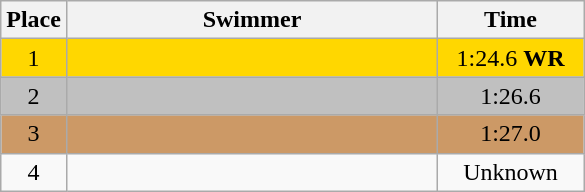<table class=wikitable style="text-align:center">
<tr>
<th>Place</th>
<th width=240>Swimmer</th>
<th width=90>Time</th>
</tr>
<tr bgcolor=gold>
<td>1</td>
<td align=left></td>
<td>1:24.6 <strong>WR</strong></td>
</tr>
<tr bgcolor=silver>
<td>2</td>
<td align=left></td>
<td>1:26.6</td>
</tr>
<tr bgcolor=cc9966>
<td>3</td>
<td align=left></td>
<td>1:27.0</td>
</tr>
<tr>
<td>4</td>
<td align=left></td>
<td>Unknown</td>
</tr>
</table>
